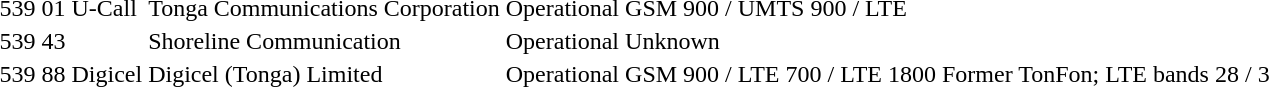<table>
<tr>
<td>539</td>
<td>01</td>
<td>U-Call</td>
<td>Tonga Communications Corporation</td>
<td>Operational</td>
<td>GSM 900 / UMTS 900 / LTE</td>
<td></td>
</tr>
<tr>
<td>539</td>
<td>43</td>
<td></td>
<td>Shoreline Communication</td>
<td>Operational</td>
<td>Unknown</td>
<td></td>
</tr>
<tr>
<td>539</td>
<td>88</td>
<td>Digicel</td>
<td>Digicel (Tonga) Limited</td>
<td>Operational</td>
<td>GSM 900 / LTE 700 / LTE 1800</td>
<td>Former TonFon; LTE bands 28 / 3</td>
</tr>
</table>
